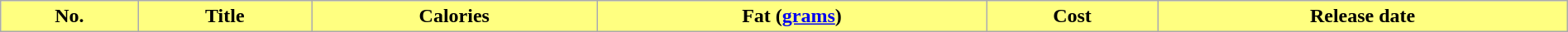<table class="wikitable plainrowheaders" style="width:100%; margin:auto; background:#FFFFFF;">
<tr>
<th style="background-color: #FFFF80;">No.</th>
<th style="background-color: #FFFF80;">Title</th>
<th style="background-color: #FFFF80;">Calories</th>
<th style="background-color: #FFFF80;">Fat (<a href='#'>grams</a>)</th>
<th style="background-color: #FFFF80;">Cost</th>
<th style="background-color: #FFFF80;">Release date<br>
























































</th>
</tr>
</table>
